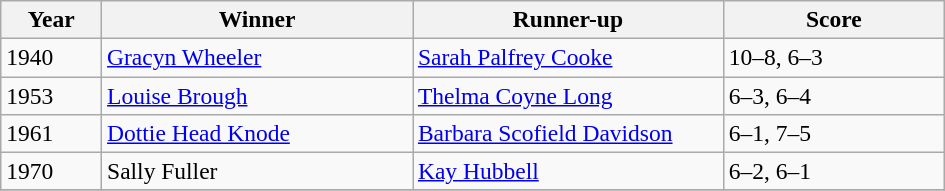<table class="wikitable" style="font-size:98%;">
<tr>
<th style="width:60px;">Year</th>
<th style="width:200px;">Winner</th>
<th style="width:200px;">Runner-up</th>
<th style="width:140px;">Score</th>
</tr>
<tr>
<td>1940</td>
<td>  <a href='#'>Gracyn Wheeler</a></td>
<td>  <a href='#'>Sarah Palfrey Cooke</a></td>
<td>10–8, 6–3</td>
</tr>
<tr>
<td>1953</td>
<td>  <a href='#'>Louise Brough</a></td>
<td> <a href='#'>Thelma Coyne Long</a></td>
<td>6–3, 6–4</td>
</tr>
<tr>
<td>1961</td>
<td>  <a href='#'>Dottie Head Knode</a></td>
<td>  <a href='#'>Barbara Scofield Davidson</a></td>
<td>6–1, 7–5</td>
</tr>
<tr>
<td>1970</td>
<td>  Sally Fuller</td>
<td>  <a href='#'>Kay Hubbell</a></td>
<td>6–2, 6–1</td>
</tr>
<tr>
</tr>
</table>
